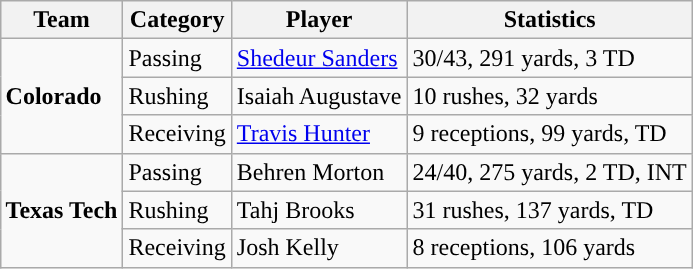<table class="wikitable" style="float: right;">
<tr>
<th>Team</th>
<th>Category</th>
<th>Player</th>
<th>Statistics</th>
</tr>
<tr>
<td rowspan=3><strong>Colorado</strong></td>
<td>Passing</td>
<td><a href='#'>Shedeur Sanders</a></td>
<td>30/43, 291 yards, 3 TD</td>
</tr>
<tr>
<td>Rushing</td>
<td>Isaiah Augustave</td>
<td>10 rushes, 32 yards</td>
</tr>
<tr>
<td>Receiving</td>
<td><a href='#'>Travis Hunter</a></td>
<td>9 receptions, 99 yards, TD</td>
</tr>
<tr>
<td rowspan=3><strong>Texas Tech</strong></td>
<td>Passing</td>
<td>Behren Morton</td>
<td>24/40, 275 yards, 2 TD, INT</td>
</tr>
<tr>
<td>Rushing</td>
<td>Tahj Brooks</td>
<td>31 rushes, 137 yards, TD</td>
</tr>
<tr>
<td>Receiving</td>
<td>Josh Kelly</td>
<td>8 receptions, 106 yards</td>
</tr>
</table>
